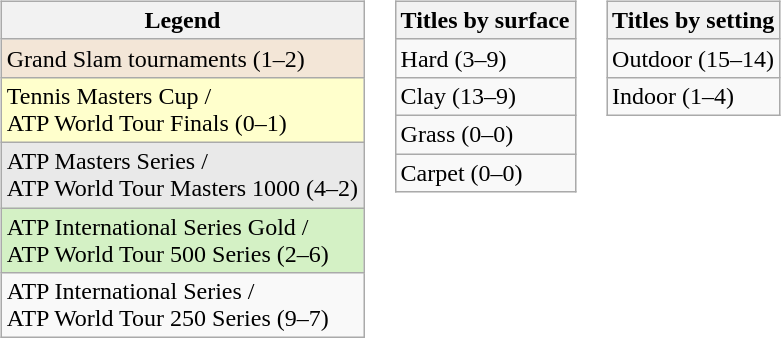<table>
<tr valign="top">
<td><br><table class="wikitable">
<tr>
<th>Legend</th>
</tr>
<tr style="background:#f3e6d7;">
<td>Grand Slam tournaments (1–2)</td>
</tr>
<tr style="background:#ffffcc;">
<td>Tennis Masters Cup / <br>ATP World Tour Finals (0–1)</td>
</tr>
<tr style="background:#e9e9e9;">
<td>ATP Masters Series / <br>ATP World Tour Masters 1000 (4–2)</td>
</tr>
<tr style="background:#d4f1c5;">
<td>ATP International Series Gold / <br>ATP World Tour 500 Series (2–6)</td>
</tr>
<tr>
<td>ATP International Series / <br>ATP World Tour 250 Series (9–7)</td>
</tr>
</table>
</td>
<td><br><table class="wikitable">
<tr>
<th>Titles by surface</th>
</tr>
<tr>
<td>Hard (3–9)</td>
</tr>
<tr>
<td>Clay (13–9)</td>
</tr>
<tr>
<td>Grass (0–0)</td>
</tr>
<tr>
<td>Carpet (0–0)</td>
</tr>
</table>
</td>
<td><br><table class="wikitable">
<tr>
<th>Titles by setting</th>
</tr>
<tr>
<td>Outdoor (15–14)</td>
</tr>
<tr>
<td>Indoor (1–4)</td>
</tr>
</table>
</td>
</tr>
</table>
